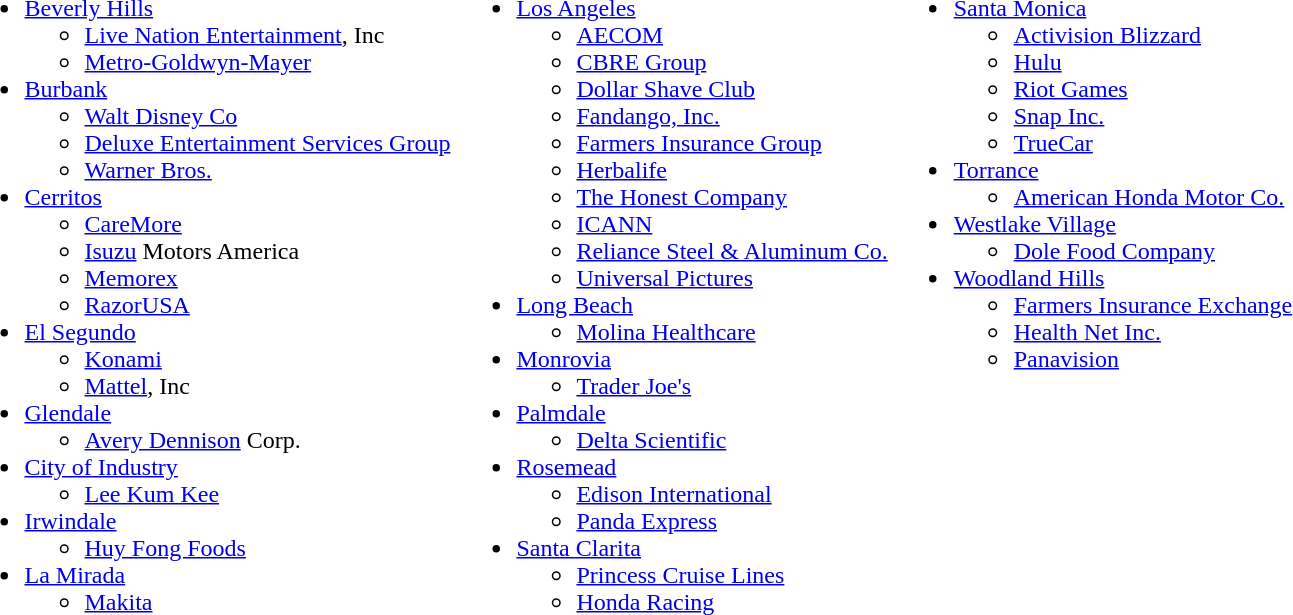<table>
<tr>
<td style="vertical-align:top"><br><ul><li><a href='#'>Beverly Hills</a><ul><li><a href='#'>Live Nation Entertainment</a>, Inc</li><li><a href='#'>Metro-Goldwyn-Mayer</a></li></ul></li><li><a href='#'>Burbank</a><ul><li><a href='#'>Walt Disney Co</a></li><li><a href='#'>Deluxe Entertainment Services Group</a></li><li><a href='#'>Warner Bros.</a></li></ul></li><li><a href='#'>Cerritos</a><ul><li><a href='#'>CareMore</a></li><li><a href='#'>Isuzu</a> Motors America</li><li><a href='#'>Memorex</a></li><li><a href='#'>RazorUSA</a></li></ul></li><li><a href='#'>El Segundo</a><ul><li><a href='#'>Konami</a></li><li><a href='#'>Mattel</a>, Inc</li></ul></li><li><a href='#'>Glendale</a><ul><li><a href='#'>Avery Dennison</a> Corp.</li></ul></li><li><a href='#'>City of Industry</a><ul><li><a href='#'>Lee Kum Kee</a></li></ul></li><li><a href='#'>Irwindale</a><ul><li><a href='#'>Huy Fong Foods</a></li></ul></li><li><a href='#'>La Mirada</a><ul><li><a href='#'>Makita</a></li></ul></li></ul></td>
<td style="vertical-align:top"><br><ul><li><a href='#'>Los Angeles</a><ul><li><a href='#'>AECOM</a></li><li><a href='#'>CBRE Group</a></li><li><a href='#'>Dollar Shave Club</a></li><li><a href='#'>Fandango, Inc.</a></li><li><a href='#'>Farmers Insurance Group</a></li><li><a href='#'>Herbalife</a></li><li><a href='#'>The Honest Company</a></li><li><a href='#'>ICANN</a></li><li><a href='#'>Reliance Steel & Aluminum Co.</a></li><li><a href='#'>Universal Pictures</a></li></ul></li><li><a href='#'>Long Beach</a><ul><li><a href='#'>Molina Healthcare</a></li></ul></li><li><a href='#'>Monrovia</a><ul><li><a href='#'>Trader Joe's</a></li></ul></li><li><a href='#'>Palmdale</a><ul><li><a href='#'>Delta Scientific</a></li></ul></li><li><a href='#'>Rosemead</a><ul><li><a href='#'>Edison International</a></li><li><a href='#'>Panda Express</a></li></ul></li><li><a href='#'>Santa Clarita</a><ul><li><a href='#'>Princess Cruise Lines</a></li><li><a href='#'>Honda Racing</a></li></ul></li></ul></td>
<td style="vertical-align:top"><br><ul><li><a href='#'>Santa Monica</a><ul><li><a href='#'>Activision Blizzard</a></li><li><a href='#'>Hulu</a></li><li><a href='#'>Riot Games</a></li><li><a href='#'>Snap Inc.</a></li><li><a href='#'>TrueCar</a></li></ul></li><li><a href='#'>Torrance</a><ul><li><a href='#'>American Honda Motor Co.</a></li></ul></li><li><a href='#'>Westlake Village</a><ul><li><a href='#'>Dole Food Company</a></li></ul></li><li><a href='#'>Woodland Hills</a><ul><li><a href='#'>Farmers Insurance Exchange</a></li><li><a href='#'>Health Net Inc.</a></li><li><a href='#'>Panavision</a></li></ul></li></ul></td>
</tr>
</table>
